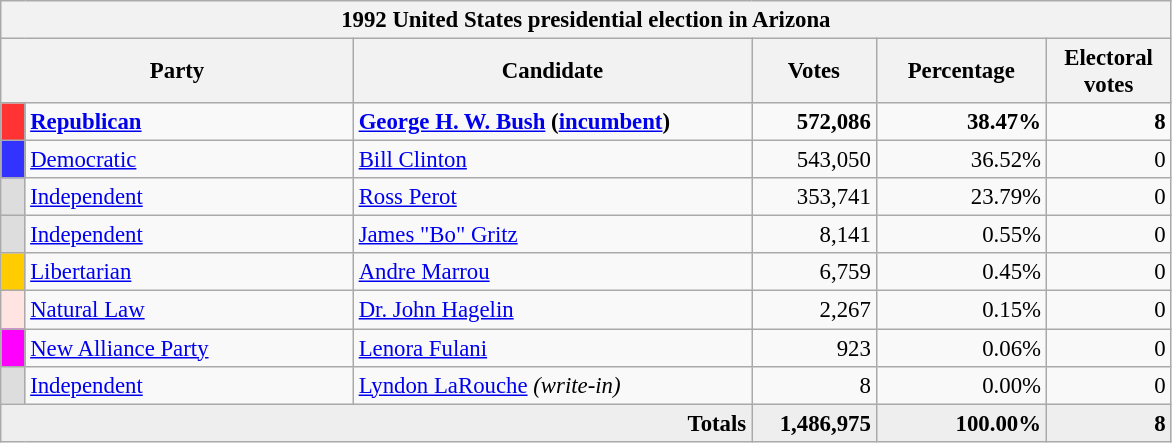<table class="wikitable" style="font-size: 95%;">
<tr>
<th colspan="6">1992 United States presidential election in Arizona</th>
</tr>
<tr>
<th colspan="2" style="width: 15em">Party</th>
<th style="width: 17em">Candidate</th>
<th style="width: 5em">Votes</th>
<th style="width: 7em">Percentage</th>
<th style="width: 5em">Electoral votes</th>
</tr>
<tr>
<th style="background-color:#FF3333; width: 3px"></th>
<td style="width: 130px"><strong><a href='#'>Republican</a></strong></td>
<td><strong><a href='#'>George H. W. Bush</a> (<a href='#'>incumbent</a>)</strong></td>
<td align="right"><strong>572,086</strong></td>
<td align="right"><strong>38.47%</strong></td>
<td align="right"><strong>8</strong></td>
</tr>
<tr>
<th style="background-color:#3333FF; width: 3px"></th>
<td style="width: 130px"><a href='#'>Democratic</a></td>
<td><a href='#'>Bill Clinton</a></td>
<td align="right">543,050</td>
<td align="right">36.52%</td>
<td align="right">0</td>
</tr>
<tr>
<th style="background-color:#DDDDDD; width: 3px"></th>
<td style="width: 130px"><a href='#'>Independent</a></td>
<td><a href='#'>Ross Perot</a></td>
<td align="right">353,741</td>
<td align="right">23.79%</td>
<td align="right">0</td>
</tr>
<tr>
<th style="background-color:#DDDDDD; width: 3px"></th>
<td style="width: 130px"><a href='#'>Independent</a></td>
<td><a href='#'>James "Bo" Gritz</a></td>
<td align="right">8,141</td>
<td align="right">0.55%</td>
<td align="right">0</td>
</tr>
<tr>
<th style="background-color:#FFCC00; width: 3px"></th>
<td style="width: 130px"><a href='#'>Libertarian</a></td>
<td><a href='#'>Andre Marrou</a></td>
<td align="right">6,759</td>
<td align="right">0.45%</td>
<td align="right">0</td>
</tr>
<tr>
<th style="background-color:#ffe4e1; width: 3px"></th>
<td style="width: 130px"><a href='#'>Natural Law</a></td>
<td><a href='#'>Dr. John Hagelin</a></td>
<td align="right">2,267</td>
<td align="right">0.15%</td>
<td align="right">0</td>
</tr>
<tr>
<th style="background-color:#FF00FF; width: 3px"></th>
<td style="width: 130px"><a href='#'>New Alliance Party</a></td>
<td><a href='#'>Lenora Fulani</a></td>
<td align="right">923</td>
<td align="right">0.06%</td>
<td align="right">0</td>
</tr>
<tr>
<th style="background: #DDDDDD; width:3px;"></th>
<td style="width: 130px"><a href='#'>Independent</a></td>
<td><a href='#'>Lyndon LaRouche</a> <em>(write-in)</em></td>
<td style="text-align:right;">8</td>
<td style="text-align:right;">0.00%</td>
<td style="text-align:right;">0</td>
</tr>
<tr bgcolor="#EEEEEE">
<td colspan="3" align="right"><strong>Totals</strong></td>
<td align="right"><strong>1,486,975</strong></td>
<td align="right"><strong>100.00%</strong></td>
<td align="right"><strong>8</strong></td>
</tr>
</table>
